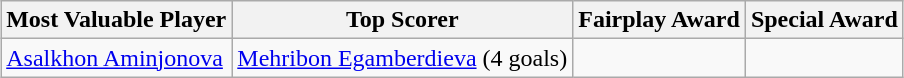<table class="wikitable" style="margin: 0 auto;">
<tr>
<th>Most Valuable Player</th>
<th>Top Scorer</th>
<th>Fairplay Award</th>
<th>Special Award</th>
</tr>
<tr>
<td> <a href='#'>Asalkhon Aminjonova</a></td>
<td> <a href='#'>Mehribon Egamberdieva</a> (4 goals)</td>
<td></td>
<td></td>
</tr>
</table>
